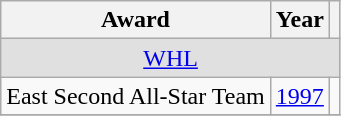<table class="wikitable">
<tr>
<th>Award</th>
<th>Year</th>
<th></th>
</tr>
<tr ALIGN="center" bgcolor="#e0e0e0">
<td colspan="3"><a href='#'>WHL</a></td>
</tr>
<tr>
<td>East Second All-Star Team</td>
<td><a href='#'>1997</a></td>
<td></td>
</tr>
<tr>
</tr>
</table>
